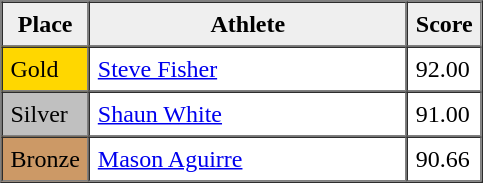<table border=1 cellpadding=5 cellspacing=0>
<tr>
<th style="background:#efefef;" width="20">Place</th>
<th style="background:#efefef;" width="200">Athlete</th>
<th style="background:#efefef;" width="20">Score</th>
</tr>
<tr align=left>
<td style="background:gold;">Gold</td>
<td><a href='#'>Steve Fisher</a></td>
<td>92.00</td>
</tr>
<tr align=left>
<td style="background:silver;">Silver</td>
<td><a href='#'>Shaun White</a></td>
<td>91.00</td>
</tr>
<tr align=left>
<td style="background:#CC9966;">Bronze</td>
<td><a href='#'>Mason Aguirre</a></td>
<td>90.66</td>
</tr>
</table>
